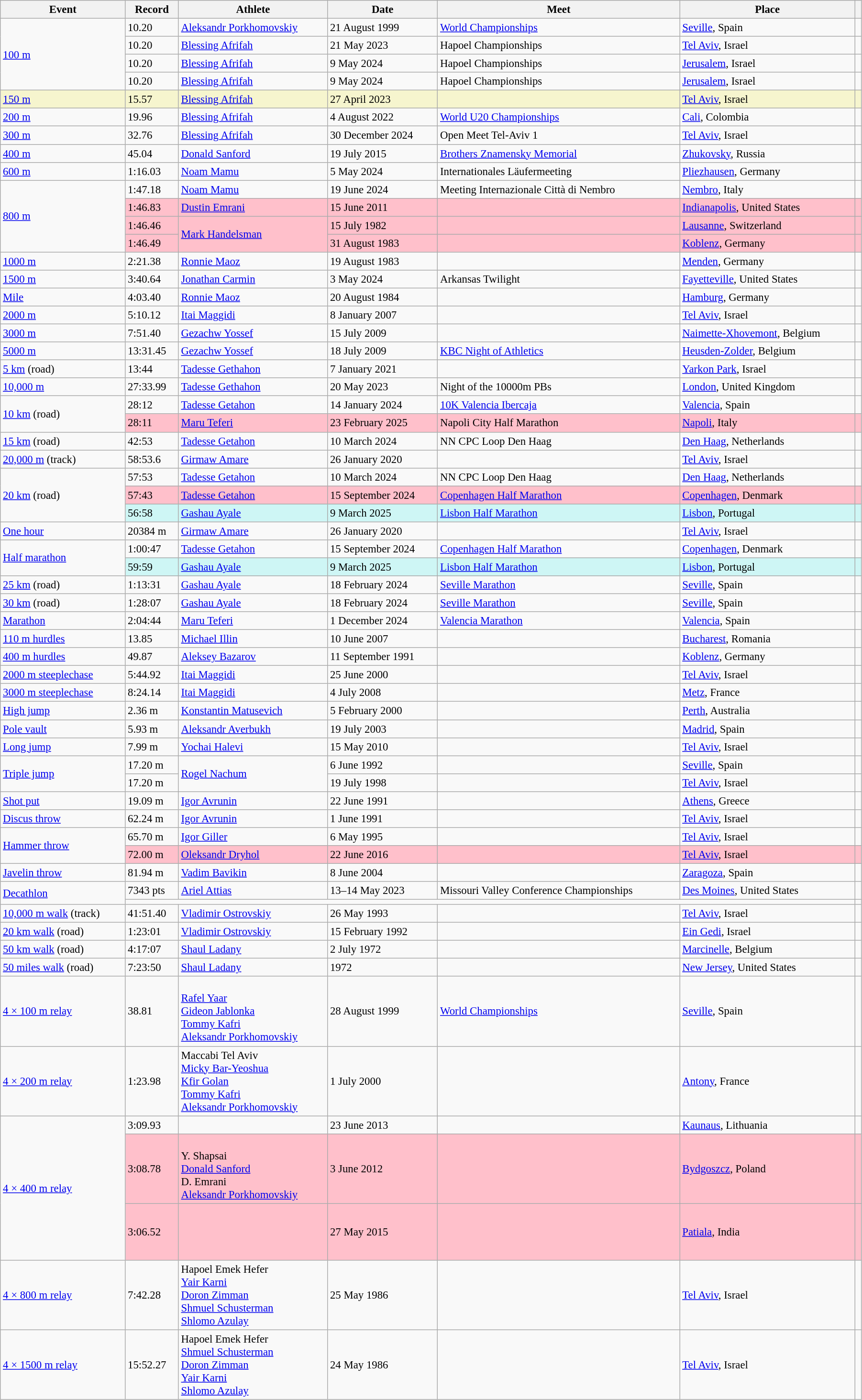<table class="wikitable" style="font-size:95%; width: 95%;">
<tr>
<th>Event</th>
<th>Record</th>
<th>Athlete</th>
<th>Date</th>
<th>Meet</th>
<th>Place</th>
<th></th>
</tr>
<tr>
<td rowspan=4><a href='#'>100 m</a></td>
<td>10.20 </td>
<td><a href='#'>Aleksandr Porkhomovskiy</a></td>
<td>21 August 1999</td>
<td><a href='#'>World Championships</a></td>
<td><a href='#'>Seville</a>, Spain</td>
<td></td>
</tr>
<tr>
<td>10.20 </td>
<td><a href='#'>Blessing Afrifah</a></td>
<td>21 May 2023</td>
<td>Hapoel Championships</td>
<td><a href='#'>Tel Aviv</a>, Israel</td>
<td></td>
</tr>
<tr>
<td>10.20 </td>
<td><a href='#'>Blessing Afrifah</a></td>
<td>9 May 2024</td>
<td>Hapoel Championships</td>
<td><a href='#'>Jerusalem</a>, Israel</td>
<td></td>
</tr>
<tr>
<td>10.20 </td>
<td><a href='#'>Blessing Afrifah</a></td>
<td>9 May 2024</td>
<td>Hapoel Championships</td>
<td><a href='#'>Jerusalem</a>, Israel</td>
<td></td>
</tr>
<tr style="background:#f6F5CE;">
<td><a href='#'>150 m</a></td>
<td>15.57 </td>
<td><a href='#'>Blessing Afrifah</a></td>
<td>27 April 2023</td>
<td></td>
<td><a href='#'>Tel Aviv</a>, Israel</td>
<td></td>
</tr>
<tr>
<td><a href='#'>200 m</a></td>
<td>19.96  </td>
<td><a href='#'>Blessing Afrifah</a></td>
<td>4 August 2022</td>
<td><a href='#'>World U20 Championships</a></td>
<td><a href='#'>Cali</a>, Colombia</td>
<td></td>
</tr>
<tr>
<td><a href='#'>300 m</a></td>
<td>32.76</td>
<td><a href='#'>Blessing Afrifah</a></td>
<td>30 December 2024</td>
<td>Open Meet Tel-Aviv 1</td>
<td><a href='#'>Tel Aviv</a>, Israel</td>
<td></td>
</tr>
<tr>
<td><a href='#'>400 m</a></td>
<td>45.04</td>
<td><a href='#'>Donald Sanford</a></td>
<td>19 July 2015</td>
<td><a href='#'>Brothers Znamensky Memorial</a></td>
<td><a href='#'>Zhukovsky</a>, Russia</td>
<td></td>
</tr>
<tr>
<td><a href='#'>600 m</a></td>
<td>1:16.03</td>
<td><a href='#'>Noam Mamu</a></td>
<td>5 May 2024</td>
<td>Internationales Läufermeeting</td>
<td><a href='#'>Pliezhausen</a>, Germany</td>
<td></td>
</tr>
<tr>
<td rowspan=4><a href='#'>800 m</a></td>
<td>1:47.18</td>
<td><a href='#'>Noam Mamu</a></td>
<td>19 June 2024</td>
<td>Meeting Internazionale Città di Nembro</td>
<td><a href='#'>Nembro</a>, Italy</td>
<td></td>
</tr>
<tr bgcolor=pink>
<td>1:46.83</td>
<td><a href='#'>Dustin Emrani</a></td>
<td>15 June 2011</td>
<td></td>
<td><a href='#'>Indianapolis</a>, United States</td>
<td></td>
</tr>
<tr style="background:pink">
<td>1:46.46</td>
<td rowspan=2><a href='#'>Mark Handelsman</a></td>
<td>15 July 1982</td>
<td></td>
<td><a href='#'>Lausanne</a>, Switzerland</td>
<td></td>
</tr>
<tr style="background:pink">
<td>1:46.49</td>
<td>31 August 1983</td>
<td></td>
<td><a href='#'>Koblenz</a>, Germany</td>
<td></td>
</tr>
<tr>
<td><a href='#'>1000 m</a></td>
<td>2:21.38</td>
<td><a href='#'>Ronnie Maoz</a></td>
<td>19 August 1983</td>
<td></td>
<td><a href='#'>Menden</a>, Germany</td>
<td></td>
</tr>
<tr>
<td><a href='#'>1500 m</a></td>
<td>3:40.64</td>
<td><a href='#'>Jonathan Carmin</a></td>
<td>3 May 2024</td>
<td>Arkansas Twilight</td>
<td><a href='#'>Fayetteville</a>, United States</td>
<td></td>
</tr>
<tr>
<td><a href='#'>Mile</a></td>
<td>4:03.40</td>
<td><a href='#'>Ronnie Maoz</a></td>
<td>20 August 1984</td>
<td></td>
<td><a href='#'>Hamburg</a>, Germany</td>
<td></td>
</tr>
<tr>
<td><a href='#'>2000 m</a></td>
<td>5:10.12</td>
<td><a href='#'>Itai Maggidi</a></td>
<td>8 January 2007</td>
<td></td>
<td><a href='#'>Tel Aviv</a>, Israel</td>
<td></td>
</tr>
<tr>
<td><a href='#'>3000 m</a></td>
<td>7:51.40</td>
<td><a href='#'>Gezachw Yossef</a></td>
<td>15 July 2009</td>
<td></td>
<td><a href='#'>Naimette-Xhovemont</a>, Belgium</td>
<td></td>
</tr>
<tr>
<td><a href='#'>5000 m</a></td>
<td>13:31.45</td>
<td><a href='#'>Gezachw Yossef</a></td>
<td>18 July 2009</td>
<td><a href='#'>KBC Night of Athletics</a></td>
<td><a href='#'>Heusden-Zolder</a>, Belgium</td>
<td></td>
</tr>
<tr>
<td><a href='#'>5 km</a> (road)</td>
<td>13:44</td>
<td><a href='#'>Tadesse Gethahon</a></td>
<td>7 January 2021</td>
<td></td>
<td><a href='#'>Yarkon Park</a>, Israel</td>
<td></td>
</tr>
<tr>
<td><a href='#'>10,000 m</a></td>
<td>27:33.99</td>
<td><a href='#'>Tadesse Gethahon</a></td>
<td>20 May 2023</td>
<td>Night of the 10000m PBs</td>
<td><a href='#'>London</a>, United Kingdom</td>
<td></td>
</tr>
<tr>
<td rowspan=2><a href='#'>10 km</a> (road)</td>
<td>28:12</td>
<td><a href='#'>Tadesse Getahon</a></td>
<td>14 January 2024</td>
<td><a href='#'>10K Valencia Ibercaja</a></td>
<td><a href='#'>Valencia</a>, Spain</td>
<td></td>
</tr>
<tr style="background:pink">
<td>28:11</td>
<td><a href='#'>Maru Teferi</a></td>
<td>23 February 2025</td>
<td>Napoli City Half Marathon</td>
<td><a href='#'>Napoli</a>, Italy</td>
<td></td>
</tr>
<tr>
<td><a href='#'>15 km</a> (road)</td>
<td>42:53</td>
<td><a href='#'>Tadesse Getahon</a></td>
<td>10 March 2024</td>
<td>NN CPC Loop Den Haag</td>
<td><a href='#'>Den Haag</a>, Netherlands</td>
<td></td>
</tr>
<tr>
<td><a href='#'>20,000 m</a> (track)</td>
<td>58:53.6</td>
<td><a href='#'>Girmaw Amare</a></td>
<td>26 January 2020</td>
<td></td>
<td><a href='#'>Tel Aviv</a>, Israel</td>
<td></td>
</tr>
<tr>
<td rowspan=3><a href='#'>20 km</a> (road)</td>
<td>57:53</td>
<td><a href='#'>Tadesse Getahon</a></td>
<td>10 March 2024</td>
<td>NN CPC Loop Den Haag</td>
<td><a href='#'>Den Haag</a>, Netherlands</td>
<td></td>
</tr>
<tr style="background:pink">
<td>57:43</td>
<td><a href='#'>Tadesse Getahon</a></td>
<td>15 September 2024</td>
<td><a href='#'>Copenhagen Half Marathon</a></td>
<td><a href='#'>Copenhagen</a>, Denmark</td>
<td></td>
</tr>
<tr style="background:#cef6f5;">
<td>56:58</td>
<td><a href='#'>Gashau Ayale</a></td>
<td>9 March 2025</td>
<td><a href='#'>Lisbon Half Marathon</a></td>
<td><a href='#'>Lisbon</a>, Portugal</td>
<td></td>
</tr>
<tr>
<td><a href='#'>One hour</a></td>
<td>20384 m</td>
<td><a href='#'>Girmaw Amare</a></td>
<td>26 January 2020</td>
<td></td>
<td><a href='#'>Tel Aviv</a>, Israel</td>
<td></td>
</tr>
<tr>
<td rowspan=2><a href='#'>Half marathon</a></td>
<td>1:00:47</td>
<td><a href='#'>Tadesse Getahon</a></td>
<td>15 September 2024</td>
<td><a href='#'>Copenhagen Half Marathon</a></td>
<td><a href='#'>Copenhagen</a>, Denmark</td>
<td></td>
</tr>
<tr style="background:#cef6f5;">
<td>59:59</td>
<td><a href='#'>Gashau Ayale</a></td>
<td>9 March 2025</td>
<td><a href='#'>Lisbon Half Marathon</a></td>
<td><a href='#'>Lisbon</a>, Portugal</td>
<td></td>
</tr>
<tr>
<td><a href='#'>25 km</a> (road)</td>
<td>1:13:31</td>
<td><a href='#'>Gashau Ayale</a></td>
<td>18 February 2024</td>
<td><a href='#'>Seville Marathon</a></td>
<td><a href='#'>Seville</a>, Spain</td>
<td></td>
</tr>
<tr>
<td><a href='#'>30 km</a> (road)</td>
<td>1:28:07</td>
<td><a href='#'>Gashau Ayale</a></td>
<td>18 February 2024</td>
<td><a href='#'>Seville Marathon</a></td>
<td><a href='#'>Seville</a>, Spain</td>
<td></td>
</tr>
<tr>
<td><a href='#'>Marathon</a></td>
<td>2:04:44</td>
<td><a href='#'>Maru Teferi</a></td>
<td>1 December 2024</td>
<td><a href='#'>Valencia Marathon</a></td>
<td><a href='#'>Valencia</a>, Spain</td>
<td></td>
</tr>
<tr>
<td><a href='#'>110 m hurdles</a></td>
<td>13.85 </td>
<td><a href='#'>Michael Illin</a></td>
<td>10 June 2007</td>
<td></td>
<td><a href='#'>Bucharest</a>, Romania</td>
<td></td>
</tr>
<tr>
<td><a href='#'>400 m hurdles</a></td>
<td>49.87</td>
<td><a href='#'>Aleksey Bazarov</a></td>
<td>11 September 1991</td>
<td></td>
<td><a href='#'>Koblenz</a>, Germany</td>
<td></td>
</tr>
<tr>
<td><a href='#'>2000 m steeplechase</a></td>
<td>5:44.92</td>
<td><a href='#'>Itai Maggidi</a></td>
<td>25 June 2000</td>
<td></td>
<td><a href='#'>Tel Aviv</a>, Israel</td>
<td></td>
</tr>
<tr>
<td><a href='#'>3000 m steeplechase</a></td>
<td>8:24.14</td>
<td><a href='#'>Itai Maggidi</a></td>
<td>4 July 2008</td>
<td></td>
<td><a href='#'>Metz</a>, France</td>
<td></td>
</tr>
<tr>
<td><a href='#'>High jump</a></td>
<td>2.36 m</td>
<td><a href='#'>Konstantin Matusevich</a></td>
<td>5 February 2000</td>
<td></td>
<td><a href='#'>Perth</a>, Australia</td>
<td></td>
</tr>
<tr>
<td><a href='#'>Pole vault</a></td>
<td>5.93 m</td>
<td><a href='#'>Aleksandr Averbukh</a></td>
<td>19 July 2003</td>
<td></td>
<td><a href='#'>Madrid</a>, Spain</td>
<td></td>
</tr>
<tr>
<td><a href='#'>Long jump</a></td>
<td>7.99 m </td>
<td><a href='#'>Yochai Halevi</a></td>
<td>15 May 2010</td>
<td></td>
<td><a href='#'>Tel Aviv</a>, Israel</td>
<td></td>
</tr>
<tr>
<td rowspan=2><a href='#'>Triple jump</a></td>
<td>17.20 m </td>
<td rowspan=2><a href='#'>Rogel Nachum</a></td>
<td>6 June 1992</td>
<td></td>
<td><a href='#'>Seville</a>, Spain</td>
<td></td>
</tr>
<tr>
<td>17.20 m </td>
<td>19 July 1998</td>
<td></td>
<td><a href='#'>Tel Aviv</a>, Israel</td>
<td></td>
</tr>
<tr>
<td><a href='#'>Shot put</a></td>
<td>19.09 m</td>
<td><a href='#'>Igor Avrunin</a></td>
<td>22 June 1991</td>
<td></td>
<td><a href='#'>Athens</a>, Greece</td>
<td></td>
</tr>
<tr>
<td><a href='#'>Discus throw</a></td>
<td>62.24 m</td>
<td><a href='#'>Igor Avrunin</a></td>
<td>1 June 1991</td>
<td></td>
<td><a href='#'>Tel Aviv</a>, Israel</td>
<td></td>
</tr>
<tr>
<td rowspan=2><a href='#'>Hammer throw</a></td>
<td>65.70 m</td>
<td><a href='#'>Igor Giller</a></td>
<td>6 May 1995</td>
<td></td>
<td><a href='#'>Tel Aviv</a>, Israel</td>
<td></td>
</tr>
<tr style="background:pink">
<td>72.00 m</td>
<td><a href='#'>Oleksandr Dryhol</a></td>
<td>22 June 2016</td>
<td></td>
<td><a href='#'>Tel Aviv</a>, Israel</td>
<td></td>
</tr>
<tr>
<td><a href='#'>Javelin throw</a></td>
<td>81.94 m</td>
<td><a href='#'>Vadim Bavikin</a></td>
<td>8 June 2004</td>
<td></td>
<td><a href='#'>Zaragoza</a>, Spain</td>
<td></td>
</tr>
<tr>
<td rowspan=2><a href='#'>Decathlon</a></td>
<td>7343 pts</td>
<td><a href='#'>Ariel Attias</a></td>
<td>13–14 May 2023</td>
<td>Missouri Valley Conference Championships</td>
<td><a href='#'>Des Moines</a>, United States</td>
<td></td>
</tr>
<tr>
<td colspan=5></td>
<td></td>
</tr>
<tr>
<td><a href='#'>10,000 m walk</a> (track)</td>
<td>41:51.40</td>
<td><a href='#'>Vladimir Ostrovskiy</a></td>
<td>26 May 1993</td>
<td></td>
<td><a href='#'>Tel Aviv</a>, Israel</td>
<td></td>
</tr>
<tr>
<td><a href='#'>20 km walk</a> (road)</td>
<td>1:23:01</td>
<td><a href='#'>Vladimir Ostrovskiy</a></td>
<td>15 February 1992</td>
<td></td>
<td><a href='#'>Ein Gedi</a>, Israel</td>
<td></td>
</tr>
<tr>
<td><a href='#'>50 km walk</a> (road)</td>
<td>4:17:07</td>
<td><a href='#'>Shaul Ladany</a></td>
<td>2 July 1972</td>
<td></td>
<td><a href='#'>Marcinelle</a>, Belgium</td>
<td></td>
</tr>
<tr>
<td><a href='#'>50 miles walk</a> (road)</td>
<td>7:23:50 </td>
<td><a href='#'>Shaul Ladany</a></td>
<td>1972</td>
<td></td>
<td><a href='#'>New Jersey</a>, United States</td>
<td></td>
</tr>
<tr>
<td><a href='#'>4 × 100 m relay</a></td>
<td>38.81</td>
<td><br><a href='#'>Rafel Yaar</a><br><a href='#'>Gideon Jablonka</a><br><a href='#'>Tommy Kafri</a><br><a href='#'>Aleksandr Porkhomovskiy</a></td>
<td>28 August 1999</td>
<td><a href='#'>World Championships</a></td>
<td><a href='#'>Seville</a>, Spain</td>
<td></td>
</tr>
<tr>
<td><a href='#'>4 × 200 m relay</a></td>
<td>1:23.98</td>
<td>Maccabi Tel Aviv<br><a href='#'>Micky Bar-Yeoshua</a><br><a href='#'>Kfir Golan</a><br><a href='#'>Tommy Kafri</a><br><a href='#'>Aleksandr Porkhomovskiy</a></td>
<td>1 July 2000</td>
<td></td>
<td><a href='#'>Antony</a>, France</td>
<td></td>
</tr>
<tr>
<td rowspan=3><a href='#'>4 × 400 m relay</a></td>
<td>3:09.93</td>
<td></td>
<td>23 June 2013</td>
<td></td>
<td><a href='#'>Kaunaus</a>, Lithuania</td>
<td></td>
</tr>
<tr style="background:pink">
<td>3:08.78</td>
<td><br>Y. Shapsai<br><a href='#'>Donald Sanford</a><br>D. Emrani<br><a href='#'>Aleksandr Porkhomovskiy</a></td>
<td>3 June 2012</td>
<td></td>
<td><a href='#'>Bydgoszcz</a>, Poland</td>
<td></td>
</tr>
<tr style="background:pink">
<td>3:06.52</td>
<td><br><br><br><br></td>
<td>27 May 2015</td>
<td></td>
<td><a href='#'>Patiala</a>, India</td>
<td></td>
</tr>
<tr>
<td><a href='#'>4 × 800 m relay</a></td>
<td>7:42.28</td>
<td>Hapoel Emek Hefer<br><a href='#'>Yair Karni</a><br><a href='#'>Doron Zimman</a><br><a href='#'>Shmuel Schusterman</a><br><a href='#'>Shlomo Azulay</a></td>
<td>25 May 1986</td>
<td></td>
<td><a href='#'>Tel Aviv</a>, Israel</td>
<td></td>
</tr>
<tr>
<td><a href='#'>4 × 1500 m relay</a></td>
<td>15:52.27</td>
<td>Hapoel Emek Hefer<br><a href='#'>Shmuel Schusterman</a><br><a href='#'>Doron Zimman</a><br><a href='#'>Yair Karni</a><br><a href='#'>Shlomo Azulay</a></td>
<td>24 May 1986</td>
<td></td>
<td><a href='#'>Tel Aviv</a>, Israel</td>
<td></td>
</tr>
</table>
